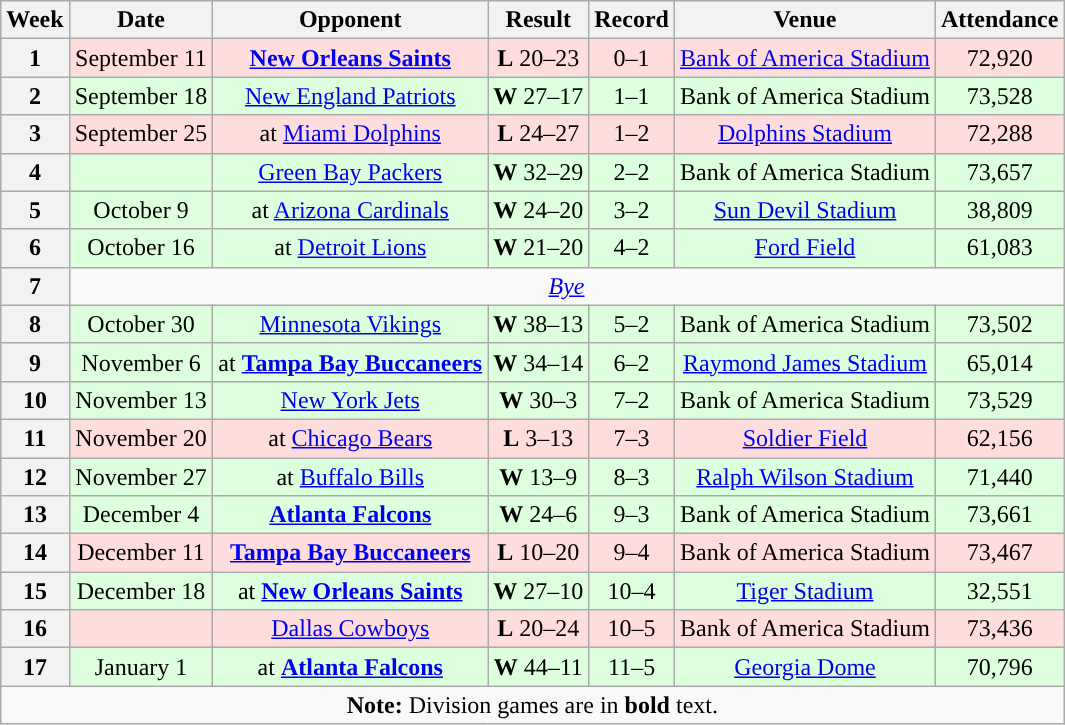<table class="wikitable" style="text-align:center">
<tr>
<th>Week</th>
<th>Date</th>
<th>Opponent</th>
<th>Result</th>
<th>Record</th>
<th>Venue</th>
<th>Attendance</th>
</tr>
<tr bgcolor="#FFDDDD">
<th>1</th>
<td>September 11</td>
<td><strong><a href='#'>New Orleans Saints</a></strong></td>
<td><strong>L</strong> 20–23</td>
<td>0–1</td>
<td><a href='#'>Bank of America Stadium</a></td>
<td>72,920</td>
</tr>
<tr bgcolor="#DDFFDD">
<th>2</th>
<td>September 18</td>
<td><a href='#'>New England Patriots</a></td>
<td><strong>W</strong> 27–17</td>
<td>1–1</td>
<td>Bank of America Stadium</td>
<td>73,528</td>
</tr>
<tr bgcolor="#FFDDDD">
<th>3</th>
<td>September 25</td>
<td>at <a href='#'>Miami Dolphins</a></td>
<td><strong>L</strong> 24–27</td>
<td>1–2</td>
<td><a href='#'>Dolphins Stadium</a></td>
<td>72,288</td>
</tr>
<tr bgcolor="#DDFFDD">
<th>4</th>
<td></td>
<td><a href='#'>Green Bay Packers</a></td>
<td><strong>W</strong> 32–29</td>
<td>2–2</td>
<td>Bank of America Stadium</td>
<td>73,657</td>
</tr>
<tr bgcolor="#DDFFDD">
<th>5</th>
<td>October 9</td>
<td>at <a href='#'>Arizona Cardinals</a></td>
<td><strong>W</strong> 24–20</td>
<td>3–2</td>
<td><a href='#'>Sun Devil Stadium</a></td>
<td>38,809</td>
</tr>
<tr bgcolor="#DDFFDD">
<th>6</th>
<td>October 16</td>
<td>at <a href='#'>Detroit Lions</a></td>
<td><strong>W</strong> 21–20</td>
<td>4–2</td>
<td><a href='#'>Ford Field</a></td>
<td>61,083</td>
</tr>
<tr>
<th>7</th>
<td colspan="6"><em><a href='#'>Bye</a></em></td>
</tr>
<tr bgcolor="#DDFFDD">
<th>8</th>
<td>October 30</td>
<td><a href='#'>Minnesota Vikings</a></td>
<td><strong>W</strong> 38–13</td>
<td>5–2</td>
<td>Bank of America Stadium</td>
<td>73,502</td>
</tr>
<tr bgcolor="#DDFFDD">
<th>9</th>
<td>November 6</td>
<td>at <strong><a href='#'>Tampa Bay Buccaneers</a></strong></td>
<td><strong>W</strong> 34–14</td>
<td>6–2</td>
<td><a href='#'>Raymond James Stadium</a></td>
<td>65,014</td>
</tr>
<tr bgcolor="#DDFFDD">
<th>10</th>
<td>November 13</td>
<td><a href='#'>New York Jets</a></td>
<td><strong>W</strong> 30–3</td>
<td>7–2</td>
<td>Bank of America Stadium</td>
<td>73,529</td>
</tr>
<tr bgcolor="#FFDDDD">
<th>11</th>
<td>November 20</td>
<td>at <a href='#'>Chicago Bears</a></td>
<td><strong>L</strong> 3–13</td>
<td>7–3</td>
<td><a href='#'>Soldier Field</a></td>
<td>62,156</td>
</tr>
<tr bgcolor="#DDFFDD">
<th>12</th>
<td>November 27</td>
<td>at <a href='#'>Buffalo Bills</a></td>
<td><strong>W</strong> 13–9</td>
<td>8–3</td>
<td><a href='#'>Ralph Wilson Stadium</a></td>
<td>71,440</td>
</tr>
<tr bgcolor="#DDFFDD">
<th>13</th>
<td>December 4</td>
<td><strong><a href='#'>Atlanta Falcons</a></strong></td>
<td><strong>W</strong> 24–6</td>
<td>9–3</td>
<td>Bank of America Stadium</td>
<td>73,661</td>
</tr>
<tr bgcolor="#FFDDDD">
<th>14</th>
<td>December 11</td>
<td><strong><a href='#'>Tampa Bay Buccaneers</a></strong></td>
<td><strong>L</strong> 10–20</td>
<td>9–4</td>
<td>Bank of America Stadium</td>
<td>73,467</td>
</tr>
<tr bgcolor="#DDFFDD">
<th>15</th>
<td>December 18</td>
<td>at <strong><a href='#'>New Orleans Saints</a></strong></td>
<td><strong>W</strong> 27–10</td>
<td>10–4</td>
<td><a href='#'>Tiger Stadium</a></td>
<td>32,551</td>
</tr>
<tr bgcolor="#FFDDDD">
<th>16</th>
<td></td>
<td><a href='#'>Dallas Cowboys</a></td>
<td><strong>L</strong> 20–24</td>
<td>10–5</td>
<td>Bank of America Stadium</td>
<td>73,436</td>
</tr>
<tr bgcolor="#DDFFDD">
<th>17</th>
<td>January 1</td>
<td>at <strong><a href='#'>Atlanta Falcons</a></strong></td>
<td><strong>W</strong> 44–11</td>
<td>11–5</td>
<td><a href='#'>Georgia Dome</a></td>
<td>70,796</td>
</tr>
<tr>
<td colspan="7"><strong>Note:</strong> Division games are in <strong>bold</strong> text.</td>
</tr>
</table>
